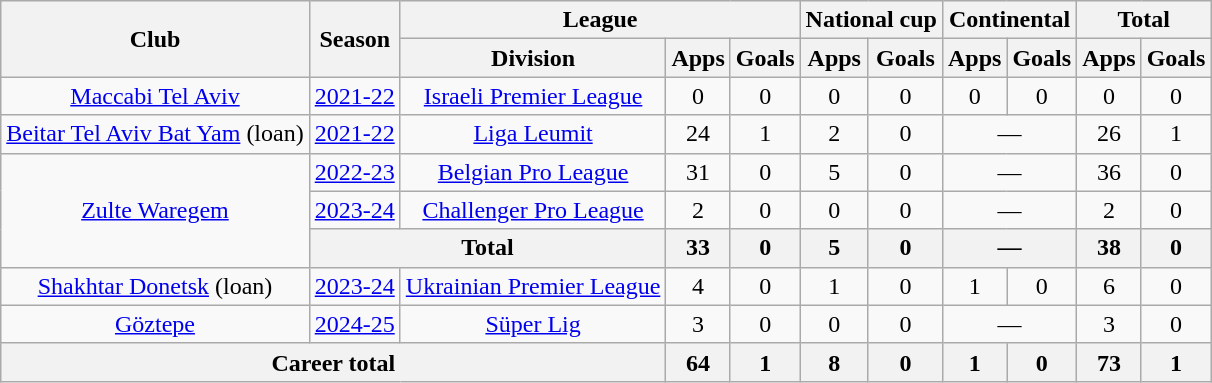<table class="wikitable" style="text-align: center;">
<tr>
<th rowspan="2">Club</th>
<th rowspan="2">Season</th>
<th colspan="3">League</th>
<th colspan="2">National cup</th>
<th colspan="2">Continental</th>
<th colspan="2">Total</th>
</tr>
<tr>
<th>Division</th>
<th>Apps</th>
<th>Goals</th>
<th>Apps</th>
<th>Goals</th>
<th>Apps</th>
<th>Goals</th>
<th>Apps</th>
<th>Goals</th>
</tr>
<tr>
<td><a href='#'>Maccabi Tel Aviv</a></td>
<td><a href='#'>2021-22</a></td>
<td><a href='#'>Israeli Premier League</a></td>
<td>0</td>
<td>0</td>
<td>0</td>
<td>0</td>
<td>0</td>
<td>0</td>
<td>0</td>
<td>0</td>
</tr>
<tr>
<td><a href='#'>Beitar Tel Aviv Bat Yam</a> (loan)</td>
<td><a href='#'>2021-22</a></td>
<td><a href='#'>Liga Leumit</a></td>
<td>24</td>
<td>1</td>
<td>2</td>
<td>0</td>
<td colspan="2">—</td>
<td>26</td>
<td>1</td>
</tr>
<tr>
<td rowspan="3"><a href='#'>Zulte Waregem</a></td>
<td><a href='#'>2022-23</a></td>
<td><a href='#'>Belgian Pro League</a></td>
<td>31</td>
<td>0</td>
<td>5</td>
<td>0</td>
<td colspan="2">—</td>
<td>36</td>
<td>0</td>
</tr>
<tr>
<td><a href='#'>2023-24</a></td>
<td><a href='#'>Challenger Pro League</a></td>
<td>2</td>
<td>0</td>
<td>0</td>
<td>0</td>
<td colspan="2">—</td>
<td>2</td>
<td>0</td>
</tr>
<tr>
<th colspan="2">Total</th>
<th>33</th>
<th>0</th>
<th>5</th>
<th>0</th>
<th colspan="2">—</th>
<th>38</th>
<th>0</th>
</tr>
<tr>
<td><a href='#'>Shakhtar Donetsk</a> (loan)</td>
<td><a href='#'>2023-24</a></td>
<td><a href='#'>Ukrainian Premier League</a></td>
<td>4</td>
<td>0</td>
<td>1</td>
<td>0</td>
<td>1</td>
<td>0</td>
<td>6</td>
<td>0</td>
</tr>
<tr>
<td><a href='#'>Göztepe</a></td>
<td><a href='#'>2024-25</a></td>
<td><a href='#'>Süper Lig</a></td>
<td>3</td>
<td>0</td>
<td>0</td>
<td>0</td>
<td colspan="2">—</td>
<td>3</td>
<td>0</td>
</tr>
<tr>
<th colspan="3">Career total</th>
<th>64</th>
<th>1</th>
<th>8</th>
<th>0</th>
<th>1</th>
<th>0</th>
<th>73</th>
<th>1</th>
</tr>
</table>
